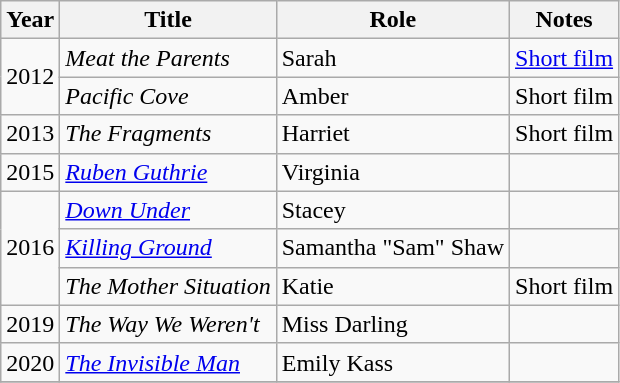<table class="wikitable sortable">
<tr>
<th>Year</th>
<th>Title</th>
<th>Role</th>
<th>Notes</th>
</tr>
<tr>
<td rowspan="2">2012</td>
<td><em>Meat the Parents</em></td>
<td>Sarah</td>
<td><a href='#'>Short film</a></td>
</tr>
<tr>
<td><em>Pacific Cove</em></td>
<td>Amber</td>
<td>Short film</td>
</tr>
<tr>
<td>2013</td>
<td><em>The Fragments</em></td>
<td>Harriet</td>
<td>Short film</td>
</tr>
<tr>
<td>2015</td>
<td><em><a href='#'>Ruben Guthrie</a></em></td>
<td>Virginia</td>
<td></td>
</tr>
<tr>
<td rowspan="3">2016</td>
<td><em><a href='#'>Down Under</a></em></td>
<td>Stacey</td>
<td></td>
</tr>
<tr>
<td><em><a href='#'>Killing Ground</a></em></td>
<td>Samantha "Sam" Shaw</td>
<td></td>
</tr>
<tr>
<td><em>The Mother Situation</em></td>
<td>Katie</td>
<td>Short film</td>
</tr>
<tr>
<td>2019</td>
<td><em>The Way We Weren't</em></td>
<td>Miss Darling</td>
<td></td>
</tr>
<tr>
<td>2020</td>
<td><em><a href='#'>The Invisible Man</a></em></td>
<td>Emily Kass</td>
<td></td>
</tr>
<tr>
</tr>
</table>
